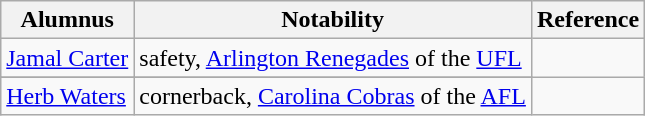<table class="wikitable">
<tr>
<th>Alumnus</th>
<th>Notability</th>
<th>Reference</th>
</tr>
<tr>
<td><a href='#'>Jamal Carter</a></td>
<td>safety, <a href='#'>Arlington Renegades</a> of the <a href='#'>UFL</a></td>
</tr>
<tr>
</tr>
<tr>
<td><a href='#'>Herb Waters</a></td>
<td>cornerback, <a href='#'>Carolina Cobras</a> of the <a href='#'>AFL</a></td>
<td></td>
</tr>
</table>
